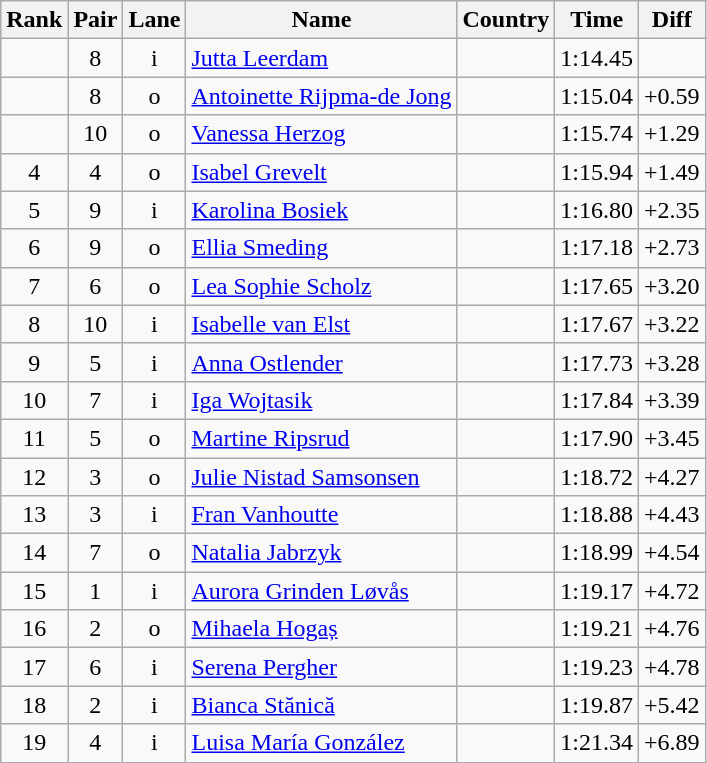<table class="wikitable sortable" style="text-align:center">
<tr>
<th>Rank</th>
<th>Pair</th>
<th>Lane</th>
<th>Name</th>
<th>Country</th>
<th>Time</th>
<th>Diff</th>
</tr>
<tr>
<td></td>
<td>8</td>
<td>i</td>
<td align=left><a href='#'>Jutta Leerdam</a></td>
<td align=left></td>
<td>1:14.45</td>
<td></td>
</tr>
<tr>
<td></td>
<td>8</td>
<td>o</td>
<td align=left><a href='#'>Antoinette Rijpma-de Jong</a></td>
<td align=left></td>
<td>1:15.04</td>
<td>+0.59</td>
</tr>
<tr>
<td></td>
<td>10</td>
<td>o</td>
<td align=left><a href='#'>Vanessa Herzog</a></td>
<td align=left></td>
<td>1:15.74</td>
<td>+1.29</td>
</tr>
<tr>
<td>4</td>
<td>4</td>
<td>o</td>
<td align=left><a href='#'>Isabel Grevelt</a></td>
<td align=left></td>
<td>1:15.94</td>
<td>+1.49</td>
</tr>
<tr>
<td>5</td>
<td>9</td>
<td>i</td>
<td align=left><a href='#'>Karolina Bosiek</a></td>
<td align=left></td>
<td>1:16.80</td>
<td>+2.35</td>
</tr>
<tr>
<td>6</td>
<td>9</td>
<td>o</td>
<td align=left><a href='#'>Ellia Smeding</a></td>
<td align=left></td>
<td>1:17.18</td>
<td>+2.73</td>
</tr>
<tr>
<td>7</td>
<td>6</td>
<td>o</td>
<td align=left><a href='#'>Lea Sophie Scholz</a></td>
<td align=left></td>
<td>1:17.65</td>
<td>+3.20</td>
</tr>
<tr>
<td>8</td>
<td>10</td>
<td>i</td>
<td align=left><a href='#'>Isabelle van Elst</a></td>
<td align=left></td>
<td>1:17.67</td>
<td>+3.22</td>
</tr>
<tr>
<td>9</td>
<td>5</td>
<td>i</td>
<td align=left><a href='#'>Anna Ostlender</a></td>
<td align=left></td>
<td>1:17.73</td>
<td>+3.28</td>
</tr>
<tr>
<td>10</td>
<td>7</td>
<td>i</td>
<td align=left><a href='#'>Iga Wojtasik</a></td>
<td align=left></td>
<td>1:17.84</td>
<td>+3.39</td>
</tr>
<tr>
<td>11</td>
<td>5</td>
<td>o</td>
<td align=left><a href='#'>Martine Ripsrud</a></td>
<td align=left></td>
<td>1:17.90</td>
<td>+3.45</td>
</tr>
<tr>
<td>12</td>
<td>3</td>
<td>o</td>
<td align=left><a href='#'>Julie Nistad Samsonsen</a></td>
<td align=left></td>
<td>1:18.72</td>
<td>+4.27</td>
</tr>
<tr>
<td>13</td>
<td>3</td>
<td>i</td>
<td align=left><a href='#'>Fran Vanhoutte</a></td>
<td align=left></td>
<td>1:18.88</td>
<td>+4.43</td>
</tr>
<tr>
<td>14</td>
<td>7</td>
<td>o</td>
<td align=left><a href='#'>Natalia Jabrzyk</a></td>
<td align=left></td>
<td>1:18.99</td>
<td>+4.54</td>
</tr>
<tr>
<td>15</td>
<td>1</td>
<td>i</td>
<td align=left><a href='#'>Aurora Grinden Løvås</a></td>
<td align=left></td>
<td>1:19.17</td>
<td>+4.72</td>
</tr>
<tr>
<td>16</td>
<td>2</td>
<td>o</td>
<td align=left><a href='#'>Mihaela Hogaș</a></td>
<td align=left></td>
<td>1:19.21</td>
<td>+4.76</td>
</tr>
<tr>
<td>17</td>
<td>6</td>
<td>i</td>
<td align=left><a href='#'>Serena Pergher</a></td>
<td align=left></td>
<td>1:19.23</td>
<td>+4.78</td>
</tr>
<tr>
<td>18</td>
<td>2</td>
<td>i</td>
<td align=left><a href='#'>Bianca Stănică</a></td>
<td align=left></td>
<td>1:19.87</td>
<td>+5.42</td>
</tr>
<tr>
<td>19</td>
<td>4</td>
<td>i</td>
<td align=left><a href='#'>Luisa María González</a></td>
<td align=left></td>
<td>1:21.34</td>
<td>+6.89</td>
</tr>
</table>
